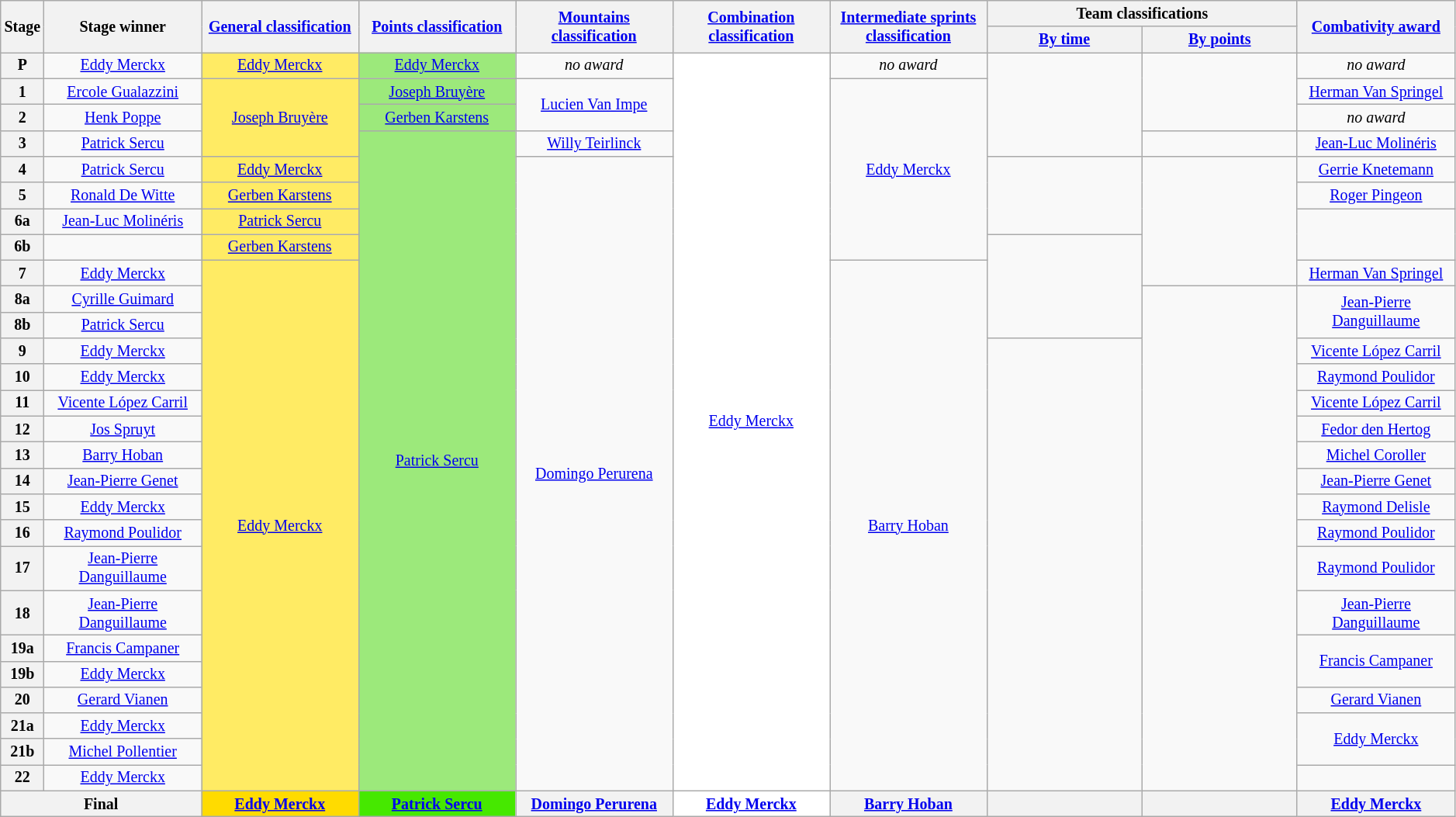<table class="wikitable" style="text-align:center; font-size:smaller; clear:both;">
<tr>
<th scope="col" style="width:1%;" rowspan="2">Stage</th>
<th scope="col" style="width:11%;" rowspan="2">Stage winner</th>
<th scope="col" style="width:11%;" rowspan="2"><a href='#'>General classification</a><br></th>
<th scope="col" style="width:11%;" rowspan="2"><a href='#'>Points classification</a><br></th>
<th scope="col" style="width:11%;" rowspan="2"><a href='#'>Mountains classification</a></th>
<th scope="col" style="width:11%;" rowspan="2"><a href='#'>Combination classification</a><br></th>
<th scope="col" style="width:11%;" rowspan="2"><a href='#'>Intermediate sprints classification</a></th>
<th scope="col" style="width:22%;" colspan="2">Team classifications</th>
<th scope="col" style="width:11%;" rowspan="2"><a href='#'>Combativity award</a></th>
</tr>
<tr>
<th scope="col" style="width:11%;"><a href='#'>By time</a></th>
<th scope="col" style="width:11%;"><a href='#'>By points</a></th>
</tr>
<tr>
<th scope="row">P</th>
<td><a href='#'>Eddy Merckx</a></td>
<td style="background:#FFEB64;"><a href='#'>Eddy Merckx</a></td>
<td style="background:#9CE97B;"><a href='#'>Eddy Merckx</a></td>
<td><em>no award</em></td>
<td style="background:white;" rowspan="27"><a href='#'>Eddy Merckx</a></td>
<td><em>no award</em></td>
<td rowspan="4"></td>
<td rowspan="3"></td>
<td><em>no award</em></td>
</tr>
<tr>
<th scope="row">1</th>
<td><a href='#'>Ercole Gualazzini</a></td>
<td style="background:#FFEB64;" rowspan="3"><a href='#'>Joseph Bruyère</a></td>
<td style="background:#9CE97B;"><a href='#'>Joseph Bruyère</a></td>
<td rowspan="2"><a href='#'>Lucien Van Impe</a></td>
<td rowspan="7"><a href='#'>Eddy Merckx</a></td>
<td><a href='#'>Herman Van Springel</a></td>
</tr>
<tr>
<th scope="row">2</th>
<td><a href='#'>Henk Poppe</a></td>
<td style="background:#9CE97B;"><a href='#'>Gerben Karstens</a></td>
<td><em>no award</em></td>
</tr>
<tr>
<th scope="row">3</th>
<td><a href='#'>Patrick Sercu</a></td>
<td style="background:#9CE97B;" rowspan="24"><a href='#'>Patrick Sercu</a></td>
<td><a href='#'>Willy Teirlinck</a></td>
<td></td>
<td><a href='#'>Jean-Luc Molinéris</a></td>
</tr>
<tr>
<th scope="row">4</th>
<td><a href='#'>Patrick Sercu</a></td>
<td style="background:#FFEB64;"><a href='#'>Eddy Merckx</a></td>
<td rowspan="23"><a href='#'>Domingo Perurena</a></td>
<td rowspan="3"></td>
<td rowspan="5"></td>
<td><a href='#'>Gerrie Knetemann</a></td>
</tr>
<tr>
<th scope="row">5</th>
<td><a href='#'>Ronald De Witte</a></td>
<td style="background:#FFEB64;"><a href='#'>Gerben Karstens</a></td>
<td><a href='#'>Roger Pingeon</a></td>
</tr>
<tr>
<th scope="row">6a</th>
<td><a href='#'>Jean-Luc Molinéris</a></td>
<td style="background:#FFEB64;"><a href='#'>Patrick Sercu</a></td>
<td rowspan="2"></td>
</tr>
<tr>
<th scope="row">6b</th>
<td></td>
<td style="background:#FFEB64;"><a href='#'>Gerben Karstens</a></td>
<td rowspan="4"></td>
</tr>
<tr>
<th scope="row">7</th>
<td><a href='#'>Eddy Merckx</a></td>
<td style="background:#FFEB64;" rowspan="19"><a href='#'>Eddy Merckx</a></td>
<td rowspan="19"><a href='#'>Barry Hoban</a></td>
<td><a href='#'>Herman Van Springel</a></td>
</tr>
<tr>
<th scope="row">8a</th>
<td><a href='#'>Cyrille Guimard</a></td>
<td rowspan="18"></td>
<td rowspan="2"><a href='#'>Jean-Pierre Danguillaume</a></td>
</tr>
<tr>
<th scope="row">8b</th>
<td><a href='#'>Patrick Sercu</a></td>
</tr>
<tr>
<th scope="row">9</th>
<td><a href='#'>Eddy Merckx</a></td>
<td rowspan="16"></td>
<td><a href='#'>Vicente López Carril</a></td>
</tr>
<tr>
<th scope="row">10</th>
<td><a href='#'>Eddy Merckx</a></td>
<td><a href='#'>Raymond Poulidor</a></td>
</tr>
<tr>
<th scope="row">11</th>
<td><a href='#'>Vicente López Carril</a></td>
<td><a href='#'>Vicente López Carril</a></td>
</tr>
<tr>
<th scope="row">12</th>
<td><a href='#'>Jos Spruyt</a></td>
<td><a href='#'>Fedor den Hertog</a></td>
</tr>
<tr>
<th scope="row">13</th>
<td><a href='#'>Barry Hoban</a></td>
<td><a href='#'>Michel Coroller</a></td>
</tr>
<tr>
<th scope="row">14</th>
<td><a href='#'>Jean-Pierre Genet</a></td>
<td><a href='#'>Jean-Pierre Genet</a></td>
</tr>
<tr>
<th scope="row">15</th>
<td><a href='#'>Eddy Merckx</a></td>
<td><a href='#'>Raymond Delisle</a></td>
</tr>
<tr>
<th scope="row">16</th>
<td><a href='#'>Raymond Poulidor</a></td>
<td><a href='#'>Raymond Poulidor</a></td>
</tr>
<tr>
<th scope="row">17</th>
<td><a href='#'>Jean-Pierre Danguillaume</a></td>
<td><a href='#'>Raymond Poulidor</a></td>
</tr>
<tr>
<th scope="row">18</th>
<td><a href='#'>Jean-Pierre Danguillaume</a></td>
<td><a href='#'>Jean-Pierre Danguillaume</a></td>
</tr>
<tr>
<th scope="row">19a</th>
<td><a href='#'>Francis Campaner</a></td>
<td rowspan="2"><a href='#'>Francis Campaner</a></td>
</tr>
<tr>
<th scope="row">19b</th>
<td><a href='#'>Eddy Merckx</a></td>
</tr>
<tr>
<th scope="row">20</th>
<td><a href='#'>Gerard Vianen</a></td>
<td><a href='#'>Gerard Vianen</a></td>
</tr>
<tr>
<th scope="row">21a</th>
<td><a href='#'>Eddy Merckx</a></td>
<td rowspan="2"><a href='#'>Eddy Merckx</a></td>
</tr>
<tr>
<th scope="row">21b</th>
<td><a href='#'>Michel Pollentier</a></td>
</tr>
<tr>
<th scope="row">22</th>
<td><a href='#'>Eddy Merckx</a></td>
<td></td>
</tr>
<tr>
<th scope="row" colspan="2">Final</th>
<th style="background:#FFDB00;"><a href='#'>Eddy Merckx</a></th>
<th style="background:#46E800;"><a href='#'>Patrick Sercu</a></th>
<th><a href='#'>Domingo Perurena</a></th>
<th style="background:white;"><a href='#'>Eddy Merckx</a></th>
<th><a href='#'>Barry Hoban</a></th>
<th></th>
<th></th>
<th><a href='#'>Eddy Merckx</a></th>
</tr>
</table>
